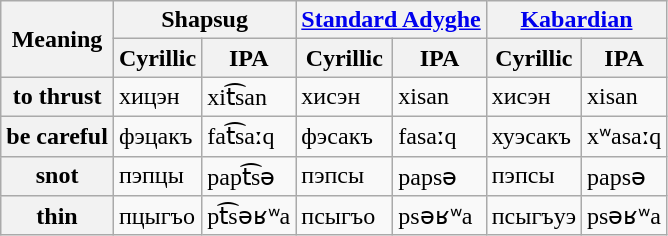<table class="wikitable">
<tr>
<th rowspan="2">Meaning</th>
<th colspan="2">Shapsug</th>
<th colspan="2"><a href='#'>Standard Adyghe</a></th>
<th colspan="2"><a href='#'>Kabardian</a></th>
</tr>
<tr>
<th>Cyrillic</th>
<th>IPA</th>
<th>Cyrillic</th>
<th>IPA</th>
<th>Cyrillic</th>
<th>IPA</th>
</tr>
<tr>
<th>to thrust</th>
<td>хицэн</td>
<td>xit͡san</td>
<td>хисэн</td>
<td>xisan</td>
<td>хисэн</td>
<td>xisan</td>
</tr>
<tr>
<th>be careful</th>
<td>фэцакъ</td>
<td>fat͡saːq</td>
<td>фэсакъ</td>
<td>fasaːq</td>
<td>хуэсакъ</td>
<td>xʷasaːq</td>
</tr>
<tr>
<th>snot</th>
<td>пэпцы</td>
<td>papt͡sə</td>
<td>пэпсы</td>
<td>papsə</td>
<td>пэпсы</td>
<td>papsə</td>
</tr>
<tr>
<th>thin</th>
<td>пцыгъо</td>
<td>pt͡səʁʷa</td>
<td>псыгъо</td>
<td>psəʁʷa</td>
<td>псыгъуэ</td>
<td>psəʁʷa</td>
</tr>
</table>
